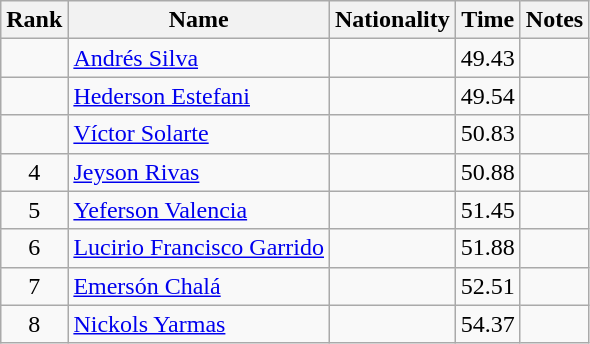<table class="wikitable sortable" style="text-align:center">
<tr>
<th>Rank</th>
<th>Name</th>
<th>Nationality</th>
<th>Time</th>
<th>Notes</th>
</tr>
<tr>
<td align=center></td>
<td align=left><a href='#'>Andrés Silva</a></td>
<td align=left></td>
<td>49.43</td>
<td></td>
</tr>
<tr>
<td align=center></td>
<td align=left><a href='#'>Hederson Estefani</a></td>
<td align=left></td>
<td>49.54</td>
<td></td>
</tr>
<tr>
<td align=center></td>
<td align=left><a href='#'>Víctor Solarte</a></td>
<td align=left></td>
<td>50.83</td>
<td></td>
</tr>
<tr>
<td align=center>4</td>
<td align=left><a href='#'>Jeyson Rivas</a></td>
<td align=left></td>
<td>50.88</td>
<td></td>
</tr>
<tr>
<td align=center>5</td>
<td align=left><a href='#'>Yeferson Valencia</a></td>
<td align=left></td>
<td>51.45</td>
<td></td>
</tr>
<tr>
<td align=center>6</td>
<td align=left><a href='#'>Lucirio Francisco Garrido</a></td>
<td align=left></td>
<td>51.88</td>
<td></td>
</tr>
<tr>
<td align=center>7</td>
<td align=left><a href='#'>Emersón Chalá</a></td>
<td align=left></td>
<td>52.51</td>
<td></td>
</tr>
<tr>
<td align=center>8</td>
<td align=left><a href='#'>Nickols Yarmas</a></td>
<td align=left></td>
<td>54.37</td>
<td></td>
</tr>
</table>
